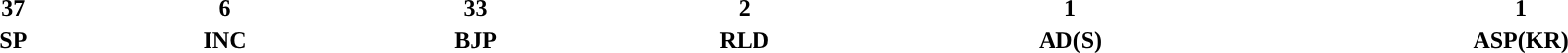<table style="width:100%; text-align:center;">
<tr>
<td><strong>37</strong></td>
<td><strong>6</strong></td>
<td><strong>33</strong></td>
<td><strong>2</strong></td>
<td><strong>1</strong></td>
<td><strong>1</strong></td>
</tr>
<tr>
<td><span><strong>SP</strong></span></td>
<td><span><strong>INC</strong></span></td>
<td><span><strong>BJP</strong></span></td>
<td><span><strong>RLD</strong></span></td>
<td><span><strong>AD(S)</strong></span></td>
<td><span><strong>ASP(KR)</strong></span></td>
</tr>
</table>
